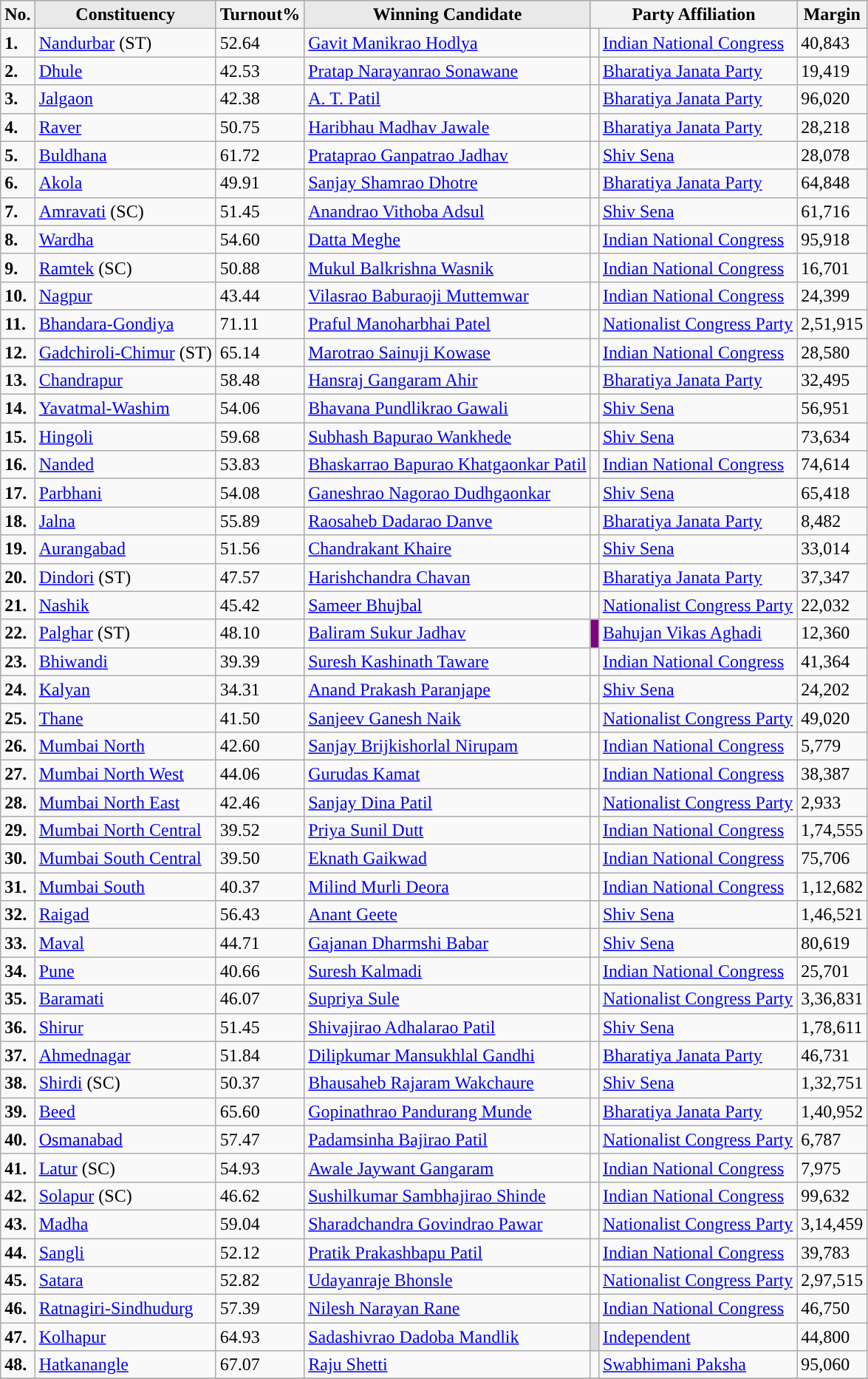<table class="wikitable sortable">
<tr bgcolor="#cccccc">
<th>No.</th>
<th style="background-color:#E9E9E9" align=left valign=top>Constituency</th>
<th>Turnout%</th>
<th style="background-color:#E9E9E9" align=left valign=top>Winning Candidate</th>
<th colspan="2">Party Affiliation</th>
<th>Margin</th>
</tr>
<tr>
<td><strong>1.</strong></td>
<td><a href='#'>Nandurbar</a> (ST)</td>
<td>52.64</td>
<td><a href='#'>Gavit Manikrao Hodlya</a></td>
<td style="background-color: "></td>
<td><a href='#'>Indian National Congress</a></td>
<td>40,843</td>
</tr>
<tr>
<td><strong>2.</strong></td>
<td><a href='#'>Dhule</a></td>
<td>42.53</td>
<td><a href='#'>Pratap Narayanrao Sonawane</a></td>
<td style="background-color:"></td>
<td><a href='#'>Bharatiya Janata Party</a></td>
<td>19,419</td>
</tr>
<tr>
<td><strong>3.</strong></td>
<td><a href='#'>Jalgaon</a></td>
<td>42.38</td>
<td><a href='#'>A. T. Patil</a></td>
<td style="background-color:"></td>
<td><a href='#'>Bharatiya Janata Party</a></td>
<td>96,020</td>
</tr>
<tr>
<td><strong>4.</strong></td>
<td><a href='#'>Raver</a></td>
<td>50.75</td>
<td><a href='#'>Haribhau Madhav Jawale</a></td>
<td style="background-color:"></td>
<td><a href='#'>Bharatiya Janata Party</a></td>
<td>28,218</td>
</tr>
<tr>
<td><strong>5.</strong></td>
<td><a href='#'>Buldhana</a></td>
<td>61.72</td>
<td><a href='#'>Prataprao Ganpatrao Jadhav</a></td>
<td style="background-color: "></td>
<td><a href='#'>Shiv Sena</a></td>
<td>28,078</td>
</tr>
<tr>
<td><strong>6.</strong></td>
<td><a href='#'>Akola</a></td>
<td>49.91</td>
<td><a href='#'>Sanjay Shamrao Dhotre</a></td>
<td style="background-color:"></td>
<td><a href='#'>Bharatiya Janata Party</a></td>
<td>64,848</td>
</tr>
<tr>
<td><strong>7.</strong></td>
<td><a href='#'>Amravati</a> (SC)</td>
<td>51.45</td>
<td><a href='#'>Anandrao Vithoba Adsul</a></td>
<td style="background-color: "></td>
<td><a href='#'>Shiv Sena</a></td>
<td>61,716</td>
</tr>
<tr>
<td><strong>8.</strong></td>
<td><a href='#'>Wardha</a></td>
<td>54.60</td>
<td><a href='#'>Datta Meghe</a></td>
<td style="background-color: "></td>
<td><a href='#'>Indian National Congress</a></td>
<td>95,918</td>
</tr>
<tr>
<td><strong>9.</strong></td>
<td><a href='#'>Ramtek</a> (SC)</td>
<td>50.88</td>
<td><a href='#'>Mukul Balkrishna Wasnik</a></td>
<td style="background-color: "></td>
<td><a href='#'>Indian National Congress</a></td>
<td>16,701</td>
</tr>
<tr>
<td><strong>10.</strong></td>
<td><a href='#'>Nagpur</a></td>
<td>43.44</td>
<td><a href='#'>Vilasrao Baburaoji Muttemwar</a></td>
<td style="background-color: "></td>
<td><a href='#'>Indian National Congress</a></td>
<td>24,399</td>
</tr>
<tr>
<td><strong>11.</strong></td>
<td><a href='#'>Bhandara-Gondiya</a></td>
<td>71.11</td>
<td><a href='#'>Praful Manoharbhai Patel</a></td>
<td style="background-color: "></td>
<td><a href='#'>Nationalist Congress Party</a></td>
<td>2,51,915</td>
</tr>
<tr>
<td><strong>12.</strong></td>
<td><a href='#'>Gadchiroli-Chimur</a> (ST)</td>
<td>65.14</td>
<td><a href='#'>Marotrao Sainuji Kowase</a></td>
<td style="background-color: "></td>
<td><a href='#'>Indian National Congress</a></td>
<td>28,580</td>
</tr>
<tr>
<td><strong>13.</strong></td>
<td><a href='#'>Chandrapur</a></td>
<td>58.48</td>
<td><a href='#'>Hansraj Gangaram Ahir</a></td>
<td style="background-color:"></td>
<td><a href='#'>Bharatiya Janata Party</a></td>
<td>32,495</td>
</tr>
<tr>
<td><strong>14.</strong></td>
<td><a href='#'>Yavatmal-Washim</a></td>
<td>54.06</td>
<td><a href='#'>Bhavana Pundlikrao Gawali</a></td>
<td style="background-color: "></td>
<td><a href='#'>Shiv Sena</a></td>
<td>56,951</td>
</tr>
<tr>
<td><strong>15.</strong></td>
<td><a href='#'>Hingoli</a></td>
<td>59.68</td>
<td><a href='#'>Subhash Bapurao Wankhede</a></td>
<td style="background-color: "></td>
<td><a href='#'>Shiv Sena</a></td>
<td>73,634</td>
</tr>
<tr>
<td><strong>16.</strong></td>
<td><a href='#'>Nanded</a></td>
<td>53.83</td>
<td><a href='#'>Bhaskarrao Bapurao Khatgaonkar Patil</a></td>
<td style="background-color: "></td>
<td><a href='#'>Indian National Congress</a></td>
<td>74,614</td>
</tr>
<tr>
<td><strong>17.</strong></td>
<td><a href='#'>Parbhani</a></td>
<td>54.08</td>
<td><a href='#'>Ganeshrao Nagorao Dudhgaonkar</a></td>
<td style="background-color: "></td>
<td><a href='#'>Shiv Sena</a></td>
<td>65,418</td>
</tr>
<tr>
<td><strong>18.</strong></td>
<td><a href='#'>Jalna</a></td>
<td>55.89</td>
<td><a href='#'>Raosaheb Dadarao Danve</a></td>
<td style="background-color:"></td>
<td><a href='#'>Bharatiya Janata Party</a></td>
<td>8,482</td>
</tr>
<tr>
<td><strong>19.</strong></td>
<td><a href='#'>Aurangabad</a></td>
<td>51.56</td>
<td><a href='#'>Chandrakant Khaire</a></td>
<td style="background-color: "></td>
<td><a href='#'>Shiv Sena</a></td>
<td>33,014</td>
</tr>
<tr>
<td><strong>20.</strong></td>
<td><a href='#'>Dindori</a> (ST)</td>
<td>47.57</td>
<td><a href='#'>Harishchandra Chavan</a></td>
<td style="background-color:"></td>
<td><a href='#'>Bharatiya Janata Party</a></td>
<td>37,347</td>
</tr>
<tr>
<td><strong>21.</strong></td>
<td><a href='#'>Nashik</a></td>
<td>45.42</td>
<td><a href='#'>Sameer Bhujbal</a></td>
<td style="background-color: "></td>
<td><a href='#'>Nationalist Congress Party</a></td>
<td>22,032</td>
</tr>
<tr>
<td><strong>22.</strong></td>
<td><a href='#'>Palghar</a> (ST)</td>
<td>48.10</td>
<td><a href='#'>Baliram Sukur Jadhav</a></td>
<td bgcolor="Purple"></td>
<td><a href='#'>Bahujan Vikas Aghadi</a></td>
<td>12,360</td>
</tr>
<tr>
<td><strong>23.</strong></td>
<td><a href='#'>Bhiwandi</a></td>
<td>39.39</td>
<td><a href='#'>Suresh Kashinath Taware</a></td>
<td style="background-color: "></td>
<td><a href='#'>Indian National Congress</a></td>
<td>41,364</td>
</tr>
<tr>
<td><strong>24.</strong></td>
<td><a href='#'>Kalyan</a></td>
<td>34.31</td>
<td><a href='#'>Anand Prakash Paranjape</a></td>
<td style="background-color: "></td>
<td><a href='#'>Shiv Sena</a></td>
<td>24,202</td>
</tr>
<tr>
<td><strong>25.</strong></td>
<td><a href='#'>Thane</a></td>
<td>41.50</td>
<td><a href='#'>Sanjeev Ganesh Naik</a></td>
<td style="background-color: "></td>
<td><a href='#'>Nationalist Congress Party</a></td>
<td>49,020</td>
</tr>
<tr>
<td><strong>26.</strong></td>
<td><a href='#'>Mumbai North</a></td>
<td>42.60</td>
<td><a href='#'>Sanjay Brijkishorlal Nirupam</a></td>
<td style="background-color: "></td>
<td><a href='#'>Indian National Congress</a></td>
<td>5,779</td>
</tr>
<tr>
<td><strong>27.</strong></td>
<td><a href='#'>Mumbai North West</a></td>
<td>44.06</td>
<td><a href='#'>Gurudas Kamat</a></td>
<td style="background-color: "></td>
<td><a href='#'>Indian National Congress</a></td>
<td>38,387</td>
</tr>
<tr>
<td><strong>28.</strong></td>
<td><a href='#'>Mumbai North East</a></td>
<td>42.46</td>
<td><a href='#'>Sanjay Dina Patil</a></td>
<td style="background-color: "></td>
<td><a href='#'>Nationalist Congress Party</a></td>
<td>2,933</td>
</tr>
<tr>
<td><strong>29.</strong></td>
<td><a href='#'>Mumbai North Central</a></td>
<td>39.52</td>
<td><a href='#'>Priya Sunil Dutt</a></td>
<td style="background-color: "></td>
<td><a href='#'>Indian National Congress</a></td>
<td>1,74,555</td>
</tr>
<tr>
<td><strong>30.</strong></td>
<td><a href='#'>Mumbai South Central</a></td>
<td>39.50</td>
<td><a href='#'>Eknath Gaikwad</a></td>
<td style="background-color: "></td>
<td><a href='#'>Indian National Congress</a></td>
<td>75,706</td>
</tr>
<tr>
<td><strong>31.</strong></td>
<td><a href='#'>Mumbai South</a></td>
<td>40.37</td>
<td><a href='#'>Milind Murli Deora</a></td>
<td style="background-color: "></td>
<td><a href='#'>Indian National Congress</a></td>
<td>1,12,682</td>
</tr>
<tr>
<td><strong>32.</strong></td>
<td><a href='#'>Raigad</a></td>
<td>56.43</td>
<td><a href='#'>Anant Geete</a></td>
<td style="background-color: "></td>
<td><a href='#'>Shiv Sena</a></td>
<td>1,46,521</td>
</tr>
<tr>
<td><strong>33.</strong></td>
<td><a href='#'>Maval</a></td>
<td>44.71</td>
<td><a href='#'>Gajanan Dharmshi Babar</a></td>
<td style="background-color: "></td>
<td><a href='#'>Shiv Sena</a></td>
<td>80,619</td>
</tr>
<tr>
<td><strong>34.</strong></td>
<td><a href='#'>Pune</a></td>
<td>40.66</td>
<td><a href='#'>Suresh Kalmadi</a></td>
<td style="background-color: "></td>
<td><a href='#'>Indian National Congress</a></td>
<td>25,701</td>
</tr>
<tr>
<td><strong>35.</strong></td>
<td><a href='#'>Baramati</a></td>
<td>46.07</td>
<td><a href='#'>Supriya Sule</a></td>
<td style="background-color: "></td>
<td><a href='#'>Nationalist Congress Party</a></td>
<td>3,36,831</td>
</tr>
<tr>
<td><strong>36.</strong></td>
<td><a href='#'>Shirur</a></td>
<td>51.45</td>
<td><a href='#'>Shivajirao Adhalarao Patil</a></td>
<td style="background-color: "></td>
<td><a href='#'>Shiv Sena</a></td>
<td>1,78,611</td>
</tr>
<tr>
<td><strong>37.</strong></td>
<td><a href='#'>Ahmednagar</a></td>
<td>51.84</td>
<td><a href='#'>Dilipkumar Mansukhlal Gandhi</a></td>
<td style="background-color:"></td>
<td><a href='#'>Bharatiya Janata Party</a></td>
<td>46,731</td>
</tr>
<tr>
<td><strong>38.</strong></td>
<td><a href='#'>Shirdi</a> (SC)</td>
<td>50.37</td>
<td><a href='#'>Bhausaheb Rajaram Wakchaure</a></td>
<td style="background-color: "></td>
<td><a href='#'>Shiv Sena</a></td>
<td>1,32,751</td>
</tr>
<tr>
<td><strong>39.</strong></td>
<td><a href='#'>Beed</a></td>
<td>65.60</td>
<td><a href='#'>Gopinathrao Pandurang Munde</a></td>
<td style="background-color:"></td>
<td><a href='#'>Bharatiya Janata Party</a></td>
<td>1,40,952</td>
</tr>
<tr>
<td><strong>40.</strong></td>
<td><a href='#'>Osmanabad</a></td>
<td>57.47</td>
<td><a href='#'>Padamsinha Bajirao Patil</a></td>
<td style="background-color: "></td>
<td><a href='#'>Nationalist Congress Party</a></td>
<td>6,787</td>
</tr>
<tr>
<td><strong>41.</strong></td>
<td><a href='#'>Latur</a> (SC)</td>
<td>54.93</td>
<td><a href='#'>Awale Jaywant Gangaram</a></td>
<td style="background-color: "></td>
<td><a href='#'>Indian National Congress</a></td>
<td>7,975</td>
</tr>
<tr>
<td><strong>42.</strong></td>
<td><a href='#'>Solapur</a> (SC)</td>
<td>46.62</td>
<td><a href='#'>Sushilkumar Sambhajirao Shinde</a></td>
<td style="background-color: "></td>
<td><a href='#'>Indian National Congress</a></td>
<td>99,632</td>
</tr>
<tr>
<td><strong>43.</strong></td>
<td><a href='#'>Madha</a></td>
<td>59.04</td>
<td><a href='#'>Sharadchandra Govindrao Pawar</a></td>
<td style="background-color: "></td>
<td><a href='#'>Nationalist Congress Party</a></td>
<td>3,14,459</td>
</tr>
<tr>
<td><strong>44.</strong></td>
<td><a href='#'>Sangli</a></td>
<td>52.12</td>
<td><a href='#'>Pratik Prakashbapu Patil</a></td>
<td style="background-color: "></td>
<td><a href='#'>Indian National Congress</a></td>
<td>39,783</td>
</tr>
<tr>
<td><strong>45.</strong></td>
<td><a href='#'>Satara</a></td>
<td>52.82</td>
<td><a href='#'>Udayanraje Bhonsle</a></td>
<td style="background-color: "></td>
<td><a href='#'>Nationalist Congress Party</a></td>
<td>2,97,515</td>
</tr>
<tr>
<td><strong>46.</strong></td>
<td><a href='#'>Ratnagiri-Sindhudurg</a></td>
<td>57.39</td>
<td><a href='#'>Nilesh Narayan Rane</a></td>
<td style="background-color: "></td>
<td><a href='#'>Indian National Congress</a></td>
<td>46,750</td>
</tr>
<tr>
<td><strong>47.</strong></td>
<td><a href='#'>Kolhapur</a></td>
<td>64.93</td>
<td><a href='#'>Sadashivrao Dadoba Mandlik</a></td>
<td bgcolor=#DDDDDD></td>
<td><a href='#'>Independent</a></td>
<td>44,800</td>
</tr>
<tr>
<td><strong>48.</strong></td>
<td><a href='#'>Hatkanangle</a></td>
<td>67.07</td>
<td><a href='#'>Raju Shetti</a></td>
<td style="background-color: "></td>
<td><a href='#'>Swabhimani Paksha</a></td>
<td>95,060</td>
</tr>
<tr>
</tr>
</table>
